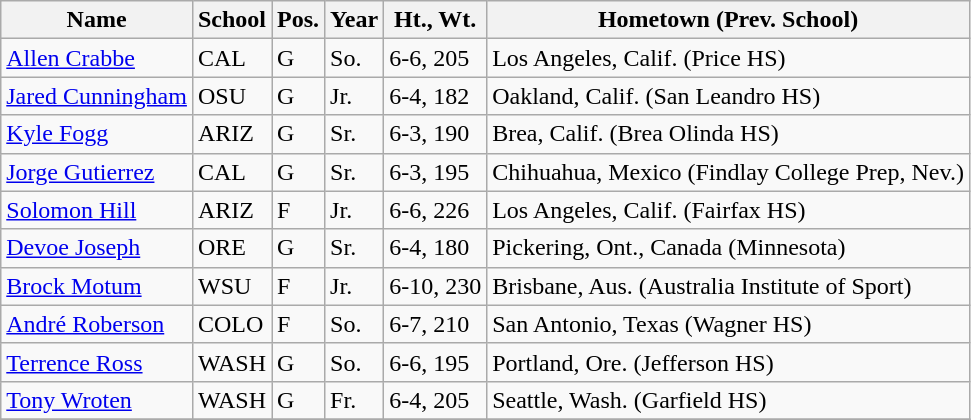<table class="wikitable">
<tr>
<th>Name</th>
<th>School</th>
<th>Pos.</th>
<th>Year</th>
<th>Ht., Wt.</th>
<th>Hometown (Prev. School)</th>
</tr>
<tr>
<td><a href='#'>Allen Crabbe</a></td>
<td>CAL</td>
<td>G</td>
<td>So.</td>
<td>6-6, 205</td>
<td>Los Angeles, Calif. (Price HS)</td>
</tr>
<tr>
<td><a href='#'>Jared Cunningham</a></td>
<td>OSU</td>
<td>G</td>
<td>Jr.</td>
<td>6-4, 182</td>
<td>Oakland, Calif. (San Leandro HS)</td>
</tr>
<tr>
<td><a href='#'>Kyle Fogg</a></td>
<td>ARIZ</td>
<td>G</td>
<td>Sr.</td>
<td>6-3, 190</td>
<td>Brea, Calif. (Brea Olinda HS)</td>
</tr>
<tr>
<td><a href='#'>Jorge Gutierrez</a></td>
<td>CAL</td>
<td>G</td>
<td>Sr.</td>
<td>6-3, 195</td>
<td>Chihuahua, Mexico (Findlay College Prep, Nev.)</td>
</tr>
<tr>
<td><a href='#'>Solomon Hill</a></td>
<td>ARIZ</td>
<td>F</td>
<td>Jr.</td>
<td>6-6, 226</td>
<td>Los Angeles, Calif. (Fairfax HS)</td>
</tr>
<tr>
<td><a href='#'>Devoe Joseph</a></td>
<td>ORE</td>
<td>G</td>
<td>Sr.</td>
<td>6-4, 180</td>
<td>Pickering, Ont., Canada (Minnesota)</td>
</tr>
<tr>
<td><a href='#'>Brock Motum</a></td>
<td>WSU</td>
<td>F</td>
<td>Jr.</td>
<td>6-10, 230</td>
<td>Brisbane, Aus. (Australia Institute of Sport)</td>
</tr>
<tr>
<td><a href='#'>André Roberson</a></td>
<td>COLO</td>
<td>F</td>
<td>So.</td>
<td>6-7, 210</td>
<td>San Antonio, Texas (Wagner HS)</td>
</tr>
<tr>
<td><a href='#'>Terrence Ross</a></td>
<td>WASH</td>
<td>G</td>
<td>So.</td>
<td>6-6, 195</td>
<td>Portland, Ore. (Jefferson HS)</td>
</tr>
<tr>
<td><a href='#'>Tony Wroten</a></td>
<td>WASH</td>
<td>G</td>
<td>Fr.</td>
<td>6-4, 205</td>
<td>Seattle, Wash. (Garfield HS)</td>
</tr>
<tr>
</tr>
</table>
